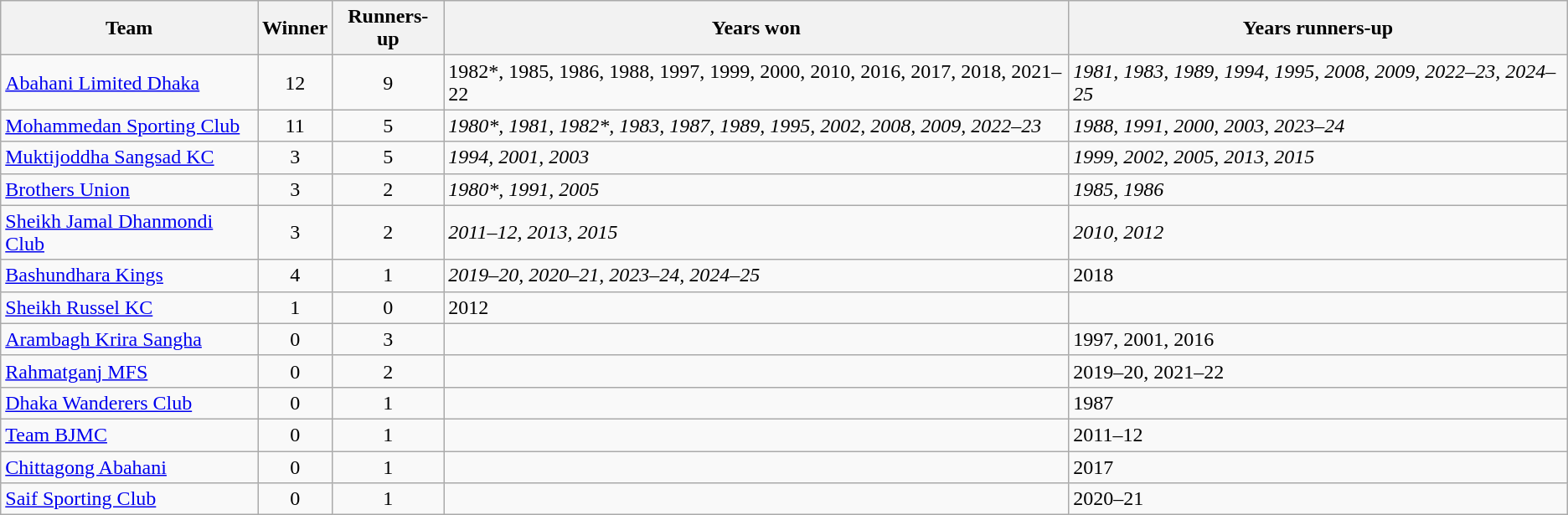<table class="wikitable">
<tr>
<th>Team</th>
<th>Winner</th>
<th>Runners-up</th>
<th>Years won</th>
<th>Years runners-up</th>
</tr>
<tr>
<td><a href='#'>Abahani Limited Dhaka</a></td>
<td align=center>12</td>
<td align=center>9</td>
<td>1982*, 1985, 1986, 1988, 1997, 1999, 2000, 2010, 2016, 2017, 2018, 2021–22</td>
<td><em>1981, 1983, 1989, 1994, 1995, 2008, 2009, 2022–23, 2024–25</em></td>
</tr>
<tr>
<td><a href='#'>Mohammedan Sporting Club</a></td>
<td align=center>11</td>
<td align=center>5</td>
<td><em>1980*, 1981, 1982*, 1983, 1987, 1989, 1995, 2002, 2008, 2009, 2022–23</em></td>
<td><em>1988, 1991, 2000, 2003, 2023–24</em></td>
</tr>
<tr>
<td><a href='#'>Muktijoddha Sangsad KC</a></td>
<td align=center>3</td>
<td align=center>5</td>
<td><em>1994, 2001, 2003</em></td>
<td><em>1999, 2002, 2005, 2013, 2015</em></td>
</tr>
<tr>
<td><a href='#'>Brothers Union</a></td>
<td align=center>3</td>
<td align=center>2</td>
<td><em>1980*, 1991, 2005</em></td>
<td><em>1985, 1986</em></td>
</tr>
<tr>
<td><a href='#'>Sheikh Jamal Dhanmondi Club</a></td>
<td align=center>3</td>
<td align=center>2</td>
<td><em>2011–12, 2013, 2015</em></td>
<td><em>2010, 2012</em></td>
</tr>
<tr>
<td><a href='#'>Bashundhara Kings</a></td>
<td align=center>4</td>
<td align=center>1</td>
<td><em>2019–20, 2020–21, 2023–24, 2024–25</em></td>
<td>2018<em></td>
</tr>
<tr>
<td><a href='#'>Sheikh Russel KC</a></td>
<td align=center>1</td>
<td align=center>0</td>
<td></em>2012<em></td>
<td></td>
</tr>
<tr>
<td><a href='#'>Arambagh Krira Sangha</a></td>
<td align=center>0</td>
<td align=center>3</td>
<td></td>
<td></em>1997, 2001, 2016<em></td>
</tr>
<tr>
<td><a href='#'>Rahmatganj MFS</a></td>
<td align=center>0</td>
<td align=center>2</td>
<td></td>
<td></em>2019–20, 2021–22<em></td>
</tr>
<tr>
<td><a href='#'>Dhaka Wanderers Club</a></td>
<td align=center>0</td>
<td align=center>1</td>
<td></td>
<td></em>1987<em></td>
</tr>
<tr>
<td><a href='#'>Team BJMC</a></td>
<td align=center>0</td>
<td align=center>1</td>
<td></td>
<td></em>2011–12<em></td>
</tr>
<tr>
<td><a href='#'>Chittagong Abahani</a></td>
<td align=center>0</td>
<td align=center>1</td>
<td></td>
<td></em>2017<em></td>
</tr>
<tr>
<td><a href='#'>Saif Sporting Club</a></td>
<td align=center>0</td>
<td align=center>1</td>
<td></td>
<td></em>2020–21<em></td>
</tr>
</table>
